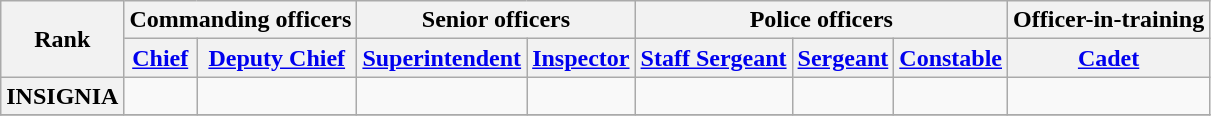<table class="wikitable">
<tr>
<th rowspan="2">Rank</th>
<th colspan="2">Commanding officers</th>
<th colspan="2">Senior officers</th>
<th colspan="3">Police officers</th>
<th>Officer-in-training</th>
</tr>
<tr>
<th><a href='#'>Chief</a></th>
<th><a href='#'>Deputy Chief</a></th>
<th><a href='#'>Superintendent</a></th>
<th><a href='#'>Inspector</a></th>
<th><a href='#'>Staff Sergeant</a></th>
<th><a href='#'>Sergeant</a></th>
<th><a href='#'>Constable</a></th>
<th><a href='#'>Cadet</a></th>
</tr>
<tr>
<th>INSIGNIA</th>
<td></td>
<td></td>
<td></td>
<td></td>
<td></td>
<td></td>
<td></td>
<td></td>
</tr>
<tr>
</tr>
</table>
